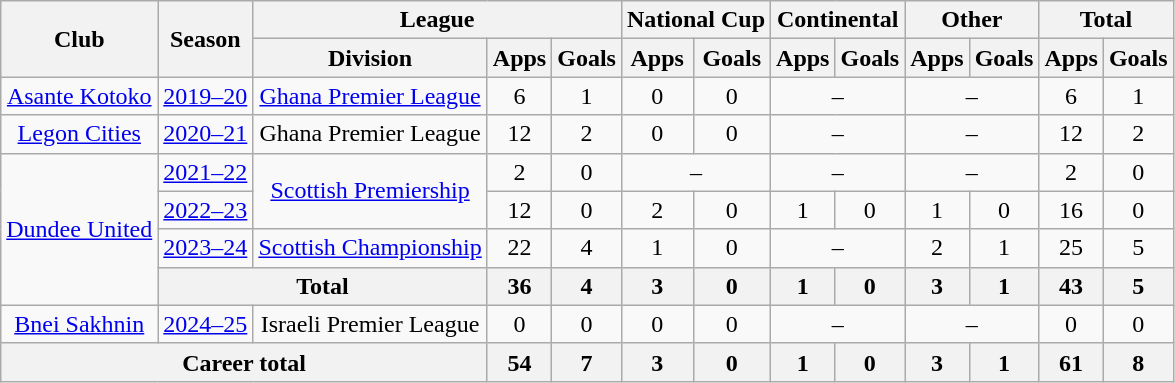<table class="wikitable" style="text-align: center">
<tr>
<th rowspan="2">Club</th>
<th rowspan="2">Season</th>
<th colspan="3">League</th>
<th colspan="2">National Cup</th>
<th colspan="2">Continental</th>
<th colspan="2">Other</th>
<th colspan="2">Total</th>
</tr>
<tr>
<th>Division</th>
<th>Apps</th>
<th>Goals</th>
<th>Apps</th>
<th>Goals</th>
<th>Apps</th>
<th>Goals</th>
<th>Apps</th>
<th>Goals</th>
<th>Apps</th>
<th>Goals</th>
</tr>
<tr>
<td><a href='#'>Asante Kotoko</a></td>
<td><a href='#'>2019–20</a></td>
<td><a href='#'>Ghana Premier League</a></td>
<td>6</td>
<td>1</td>
<td>0</td>
<td>0</td>
<td colspan="2">–</td>
<td colspan="2">–</td>
<td>6</td>
<td>1</td>
</tr>
<tr>
<td><a href='#'>Legon Cities</a></td>
<td><a href='#'>2020–21</a></td>
<td>Ghana Premier League</td>
<td>12</td>
<td>2</td>
<td>0</td>
<td>0</td>
<td colspan="2">–</td>
<td colspan="2">–</td>
<td>12</td>
<td>2</td>
</tr>
<tr>
<td rowspan="4"><a href='#'>Dundee United</a></td>
<td><a href='#'>2021–22</a></td>
<td rowspan="2"><a href='#'>Scottish Premiership</a></td>
<td>2</td>
<td>0</td>
<td colspan="2">–</td>
<td colspan="2">–</td>
<td colspan="2">–</td>
<td>2</td>
<td>0</td>
</tr>
<tr>
<td><a href='#'>2022–23</a></td>
<td>12</td>
<td>0</td>
<td>2</td>
<td>0</td>
<td>1</td>
<td>0</td>
<td>1</td>
<td>0</td>
<td>16</td>
<td>0</td>
</tr>
<tr>
<td><a href='#'>2023–24</a></td>
<td rowspan="1"><a href='#'>Scottish Championship</a></td>
<td>22</td>
<td>4</td>
<td>1</td>
<td>0</td>
<td colspan="2">–</td>
<td>2</td>
<td>1</td>
<td>25</td>
<td>5</td>
</tr>
<tr>
<th colspan="2">Total</th>
<th>36</th>
<th>4</th>
<th>3</th>
<th>0</th>
<th>1</th>
<th>0</th>
<th>3</th>
<th>1</th>
<th>43</th>
<th>5</th>
</tr>
<tr>
<td><a href='#'>Bnei Sakhnin</a></td>
<td><a href='#'>2024–25</a></td>
<td>Israeli Premier League</td>
<td>0</td>
<td>0</td>
<td>0</td>
<td>0</td>
<td colspan="2">–</td>
<td colspan="2">–</td>
<td>0</td>
<td>0</td>
</tr>
<tr>
<th colspan="3">Career total</th>
<th>54</th>
<th>7</th>
<th>3</th>
<th>0</th>
<th>1</th>
<th>0</th>
<th>3</th>
<th>1</th>
<th>61</th>
<th>8</th>
</tr>
</table>
